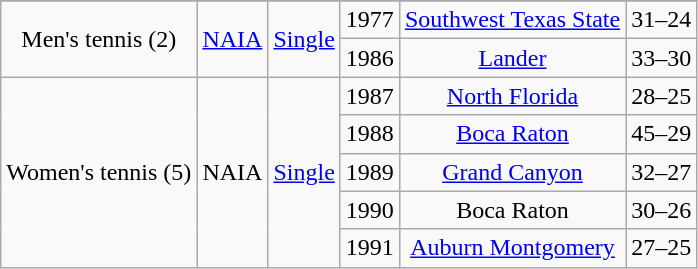<table class="wikitable" style="text-align:center">
<tr>
</tr>
<tr align="center">
<td rowspan="2">Men's tennis (2)</td>
<td rowspan="2"><a href='#'>NAIA</a></td>
<td rowspan="2"><a href='#'>Single</a></td>
<td>1977</td>
<td><a href='#'>Southwest Texas State</a></td>
<td>31–24</td>
</tr>
<tr align="center">
<td>1986</td>
<td><a href='#'>Lander</a></td>
<td>33–30</td>
</tr>
<tr align="center">
<td rowspan="5">Women's tennis (5)</td>
<td rowspan="5">NAIA</td>
<td rowspan="5"><a href='#'>Single</a></td>
<td>1987</td>
<td><a href='#'>North Florida</a></td>
<td>28–25</td>
</tr>
<tr align="center">
<td>1988</td>
<td><a href='#'>Boca Raton</a></td>
<td>45–29</td>
</tr>
<tr align="center">
<td>1989</td>
<td><a href='#'>Grand Canyon</a></td>
<td>32–27</td>
</tr>
<tr align="center">
<td>1990</td>
<td>Boca Raton</td>
<td>30–26</td>
</tr>
<tr align="center">
<td>1991</td>
<td><a href='#'>Auburn Montgomery</a></td>
<td>27–25</td>
</tr>
</table>
